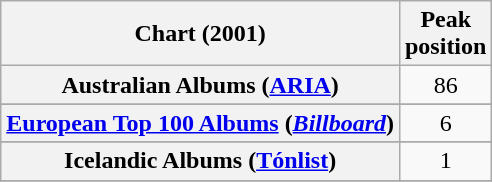<table class="wikitable plainrowheaders sortable" style="text-align:center;">
<tr>
<th scope="col">Chart (2001)</th>
<th scope="col">Peak<br>position</th>
</tr>
<tr>
<th scope="row">Australian Albums (<a href='#'>ARIA</a>)</th>
<td style="text-align:center;">86</td>
</tr>
<tr>
</tr>
<tr>
</tr>
<tr>
</tr>
<tr>
</tr>
<tr>
<th scope="row"><a href='#'>European Top 100 Albums</a> (<em><a href='#'>Billboard</a></em>)</th>
<td>6</td>
</tr>
<tr>
</tr>
<tr>
</tr>
<tr>
<th scope="row">Icelandic Albums (<a href='#'>Tónlist</a>)</th>
<td align="center">1</td>
</tr>
<tr>
</tr>
<tr>
</tr>
<tr>
</tr>
<tr>
</tr>
<tr>
</tr>
<tr>
</tr>
</table>
